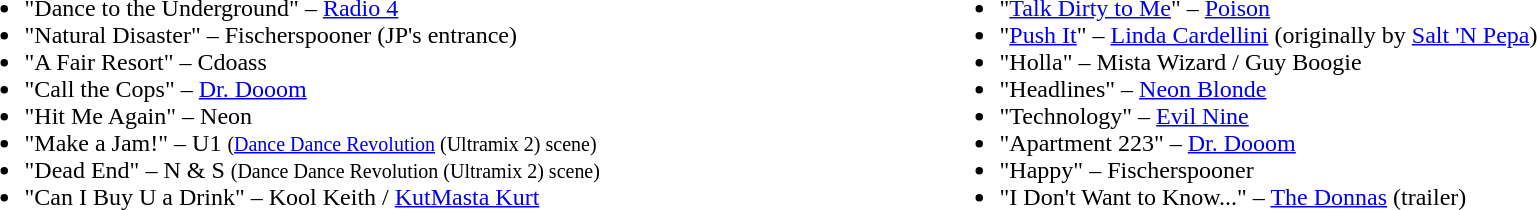<table style="width:100%;">
<tr>
<td><br><ul><li>"Dance to the Underground" – <a href='#'>Radio 4</a></li><li>"Natural Disaster" – Fischerspooner (JP's entrance)</li><li>"A Fair Resort" – Cdoass</li><li>"Call the Cops" – <a href='#'>Dr. Dooom</a></li><li>"Hit Me Again" – Neon</li><li>"Make a Jam!" – U1 <small>(<a href='#'>Dance Dance Revolution</a> (Ultramix 2) scene)</small></li><li>"Dead End" – N & S <small>(Dance Dance Revolution (Ultramix 2) scene)</small></li><li>"Can I Buy U a Drink" – Kool Keith / <a href='#'>KutMasta Kurt</a></li></ul></td>
<td><br><ul><li>"<a href='#'>Talk Dirty to Me</a>" – <a href='#'>Poison</a></li><li>"<a href='#'>Push It</a>" – <a href='#'>Linda Cardellini</a> (originally by <a href='#'>Salt 'N Pepa</a>)</li><li>"Holla" – Mista Wizard / Guy Boogie</li><li>"Headlines" – <a href='#'>Neon Blonde</a></li><li>"Technology" – <a href='#'>Evil Nine</a></li><li>"Apartment 223" – <a href='#'>Dr. Dooom</a></li><li>"Happy" – Fischerspooner</li><li>"I Don't Want to Know..." – <a href='#'>The Donnas</a> (trailer)</li></ul></td>
</tr>
</table>
